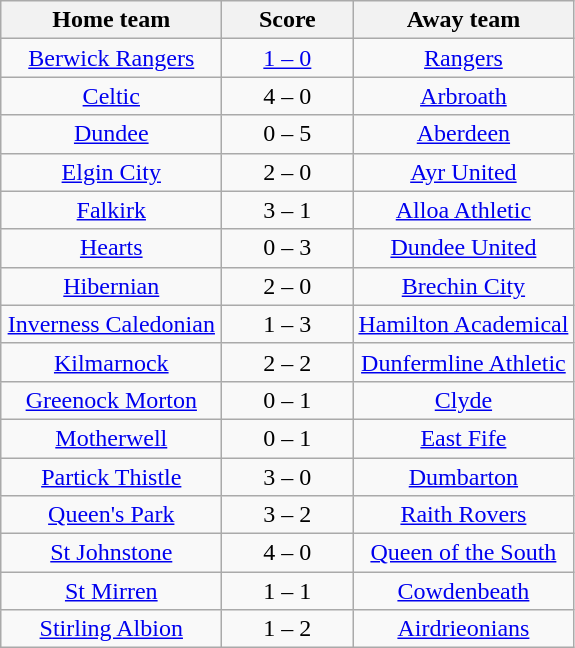<table class="wikitable" style="text-align: center">
<tr>
<th width=140>Home team</th>
<th width=80>Score</th>
<th width=140>Away team</th>
</tr>
<tr>
<td><a href='#'>Berwick Rangers</a></td>
<td><a href='#'>1 – 0</a></td>
<td><a href='#'>Rangers</a></td>
</tr>
<tr>
<td><a href='#'>Celtic</a></td>
<td>4 – 0</td>
<td><a href='#'>Arbroath</a></td>
</tr>
<tr>
<td><a href='#'>Dundee</a></td>
<td>0 – 5</td>
<td><a href='#'>Aberdeen</a></td>
</tr>
<tr>
<td><a href='#'>Elgin City</a></td>
<td>2 – 0</td>
<td><a href='#'>Ayr United</a></td>
</tr>
<tr>
<td><a href='#'>Falkirk</a></td>
<td>3 – 1</td>
<td><a href='#'>Alloa Athletic</a></td>
</tr>
<tr>
<td><a href='#'>Hearts</a></td>
<td>0 – 3</td>
<td><a href='#'>Dundee United</a></td>
</tr>
<tr>
<td><a href='#'>Hibernian</a></td>
<td>2 – 0</td>
<td><a href='#'>Brechin City</a></td>
</tr>
<tr>
<td><a href='#'>Inverness Caledonian</a></td>
<td>1 – 3</td>
<td><a href='#'>Hamilton Academical</a></td>
</tr>
<tr>
<td><a href='#'>Kilmarnock</a></td>
<td>2 – 2</td>
<td><a href='#'>Dunfermline Athletic</a></td>
</tr>
<tr>
<td><a href='#'>Greenock Morton</a></td>
<td>0 – 1</td>
<td><a href='#'>Clyde</a></td>
</tr>
<tr>
<td><a href='#'>Motherwell</a></td>
<td>0 – 1</td>
<td><a href='#'>East Fife</a></td>
</tr>
<tr>
<td><a href='#'>Partick Thistle</a></td>
<td>3 – 0</td>
<td><a href='#'>Dumbarton</a></td>
</tr>
<tr>
<td><a href='#'>Queen's Park</a></td>
<td>3 – 2</td>
<td><a href='#'>Raith Rovers</a></td>
</tr>
<tr>
<td><a href='#'>St Johnstone</a></td>
<td>4 – 0</td>
<td><a href='#'>Queen of the South</a></td>
</tr>
<tr>
<td><a href='#'>St Mirren</a></td>
<td>1 – 1</td>
<td><a href='#'>Cowdenbeath</a></td>
</tr>
<tr>
<td><a href='#'>Stirling Albion</a></td>
<td>1 – 2</td>
<td><a href='#'>Airdrieonians</a></td>
</tr>
</table>
